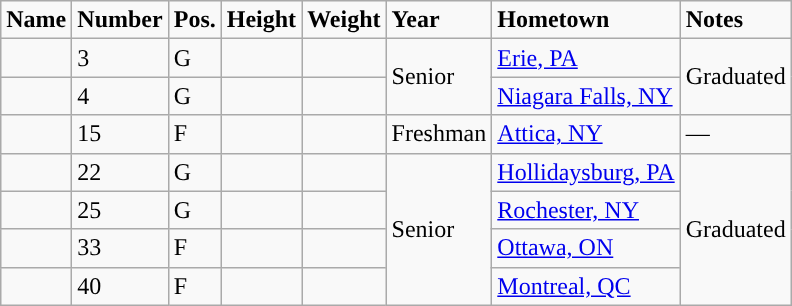<table class="wikitable sortable" border="1">
<tr>
<td><strong>Name</strong></td>
<td><strong>Number</strong></td>
<td><strong>Pos.</strong></td>
<td><strong>Height</strong></td>
<td><strong>Weight</strong></td>
<td><strong>Year</strong></td>
<td><strong>Hometown</strong></td>
<td><strong>Notes</strong></td>
</tr>
<tr>
<td></td>
<td>3</td>
<td>G</td>
<td></td>
<td></td>
<td rowspan="2">Senior</td>
<td><a href='#'>Erie, PA</a></td>
<td rowspan="2">Graduated</td>
</tr>
<tr>
<td></td>
<td>4</td>
<td>G</td>
<td></td>
<td></td>
<td><a href='#'>Niagara Falls, NY</a></td>
</tr>
<tr>
<td></td>
<td>15</td>
<td>F</td>
<td></td>
<td></td>
<td>Freshman</td>
<td><a href='#'>Attica, NY</a></td>
<td>—</td>
</tr>
<tr>
<td></td>
<td>22</td>
<td>G</td>
<td></td>
<td></td>
<td rowspan="4">Senior</td>
<td><a href='#'>Hollidaysburg, PA</a></td>
<td rowspan="4">Graduated</td>
</tr>
<tr>
<td></td>
<td>25</td>
<td>G</td>
<td></td>
<td></td>
<td><a href='#'>Rochester, NY</a></td>
</tr>
<tr>
<td></td>
<td>33</td>
<td>F</td>
<td></td>
<td></td>
<td><a href='#'>Ottawa, ON</a></td>
</tr>
<tr>
<td></td>
<td>40</td>
<td>F</td>
<td></td>
<td></td>
<td><a href='#'>Montreal, QC</a></td>
</tr>
</table>
